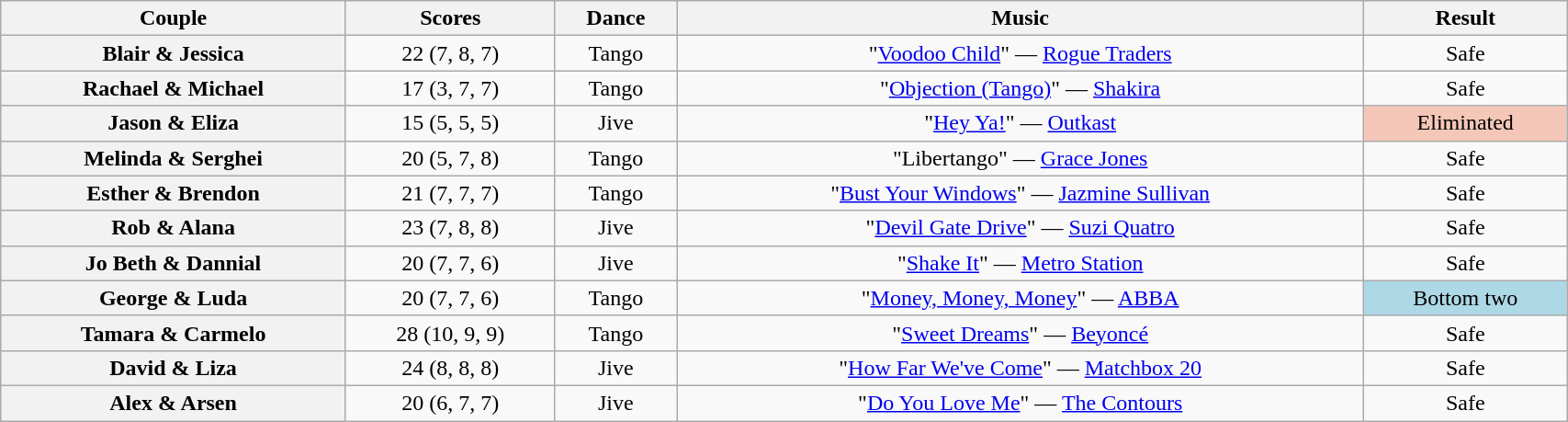<table class="wikitable sortable" style="text-align:center; width: 90%">
<tr>
<th scope="col">Couple</th>
<th scope="col">Scores</th>
<th scope="col">Dance</th>
<th scope="col" class="unsortable">Music</th>
<th scope="col" class="unsortable">Result</th>
</tr>
<tr>
<th scope="row">Blair & Jessica</th>
<td>22 (7, 8, 7)</td>
<td>Tango</td>
<td>"<a href='#'>Voodoo Child</a>" — <a href='#'>Rogue Traders</a></td>
<td>Safe</td>
</tr>
<tr>
<th scope="row">Rachael & Michael</th>
<td>17 (3, 7, 7)</td>
<td>Tango</td>
<td>"<a href='#'>Objection (Tango)</a>" — <a href='#'>Shakira</a></td>
<td>Safe</td>
</tr>
<tr>
<th scope="row">Jason & Eliza</th>
<td>15 (5, 5, 5)</td>
<td>Jive</td>
<td>"<a href='#'>Hey Ya!</a>" — <a href='#'>Outkast</a></td>
<td bgcolor="f4c7b8">Eliminated</td>
</tr>
<tr>
<th scope="row">Melinda & Serghei</th>
<td>20 (5, 7, 8)</td>
<td>Tango</td>
<td>"Libertango" — <a href='#'>Grace Jones</a></td>
<td>Safe</td>
</tr>
<tr>
<th scope="row">Esther & Brendon</th>
<td>21 (7, 7, 7)</td>
<td>Tango</td>
<td>"<a href='#'>Bust Your Windows</a>" — <a href='#'>Jazmine Sullivan</a></td>
<td>Safe</td>
</tr>
<tr>
<th scope="row">Rob & Alana</th>
<td>23 (7, 8, 8)</td>
<td>Jive</td>
<td>"<a href='#'>Devil Gate Drive</a>" — <a href='#'>Suzi Quatro</a></td>
<td>Safe</td>
</tr>
<tr>
<th scope="row">Jo Beth & Dannial</th>
<td>20 (7, 7, 6)</td>
<td>Jive</td>
<td>"<a href='#'>Shake It</a>" — <a href='#'>Metro Station</a></td>
<td>Safe</td>
</tr>
<tr>
<th scope="row">George & Luda</th>
<td>20 (7, 7, 6)</td>
<td>Tango</td>
<td>"<a href='#'>Money, Money, Money</a>" ― <a href='#'>ABBA</a></td>
<td bgcolor="lightblue">Bottom two</td>
</tr>
<tr>
<th scope="row">Tamara & Carmelo</th>
<td>28 (10, 9, 9)</td>
<td>Tango</td>
<td>"<a href='#'>Sweet Dreams</a>" — <a href='#'>Beyoncé</a></td>
<td>Safe</td>
</tr>
<tr>
<th scope="row">David & Liza</th>
<td>24 (8, 8, 8)</td>
<td>Jive</td>
<td>"<a href='#'>How Far We've Come</a>" — <a href='#'>Matchbox 20</a></td>
<td>Safe</td>
</tr>
<tr>
<th scope="row">Alex & Arsen</th>
<td>20 (6, 7, 7)</td>
<td>Jive</td>
<td>"<a href='#'>Do You Love Me</a>" — <a href='#'>The Contours</a></td>
<td>Safe</td>
</tr>
</table>
